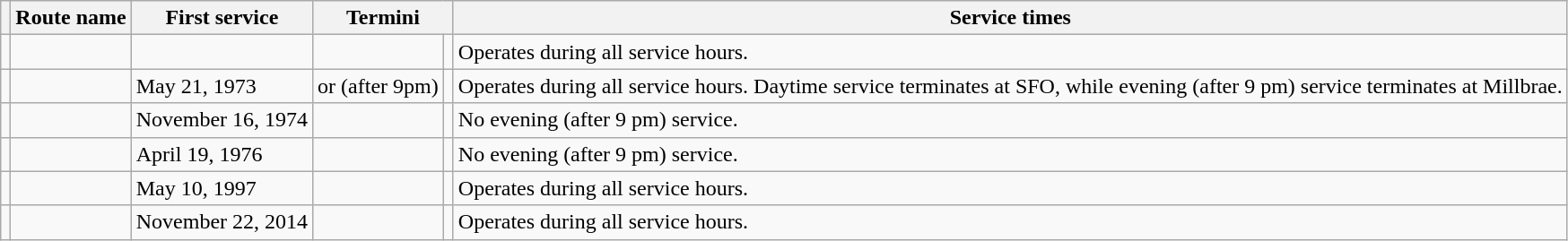<table class="wikitable">
<tr>
<th></th>
<th>Route name</th>
<th>First service</th>
<th colspan=2>Termini</th>
<th>Service times</th>
</tr>
<tr>
<td></td>
<td></td>
<td></td>
<td></td>
<td></td>
<td>Operates during all service hours.</td>
</tr>
<tr>
<td></td>
<td></td>
<td>May 21, 1973</td>
<td> or  (after 9pm)</td>
<td></td>
<td>Operates during all service hours. Daytime service terminates at SFO, while evening (after 9 pm) service terminates at Millbrae.</td>
</tr>
<tr>
<td></td>
<td></td>
<td>November 16, 1974</td>
<td></td>
<td></td>
<td>No evening (after 9 pm) service.</td>
</tr>
<tr>
<td></td>
<td></td>
<td>April 19, 1976</td>
<td></td>
<td></td>
<td>No evening (after 9 pm) service.</td>
</tr>
<tr>
<td></td>
<td></td>
<td>May 10, 1997</td>
<td></td>
<td></td>
<td>Operates during all service hours.</td>
</tr>
<tr>
<td></td>
<td></td>
<td>November 22, 2014</td>
<td></td>
<td></td>
<td>Operates during all service hours.</td>
</tr>
</table>
